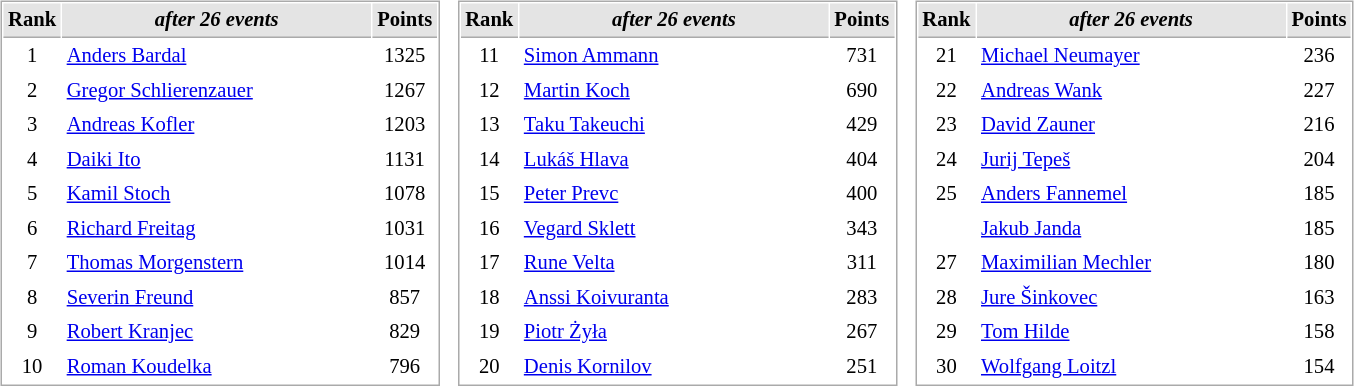<table border="0" cellspacing="10">
<tr>
<td style="vertical-align: top;"><br><table cellspacing="1" cellpadding="3" style="border:1px solid #AAAAAA;font-size:86%">
<tr bgcolor="#E4E4E4">
<th style="border-bottom:1px solid #AAAAAA; width: 10px;">Rank</th>
<th style="border-bottom:1px solid #AAAAAA; width: 200px;"><em>after 26 events</em></th>
<th style="border-bottom:1px solid #AAAAAA; width: 20px;">Points</th>
</tr>
<tr>
<td align=center>1</td>
<td> <a href='#'>Anders Bardal</a></td>
<td align=center>1325</td>
</tr>
<tr>
<td align=center>2</td>
<td> <a href='#'>Gregor Schlierenzauer</a></td>
<td align=center>1267</td>
</tr>
<tr>
<td align=center>3</td>
<td> <a href='#'>Andreas Kofler</a></td>
<td align=center>1203</td>
</tr>
<tr>
<td align=center>4</td>
<td> <a href='#'>Daiki Ito</a></td>
<td align=center>1131</td>
</tr>
<tr>
<td align=center>5</td>
<td> <a href='#'>Kamil Stoch</a></td>
<td align=center>1078</td>
</tr>
<tr>
<td align=center>6</td>
<td> <a href='#'>Richard Freitag</a></td>
<td align=center>1031</td>
</tr>
<tr>
<td align=center>7</td>
<td> <a href='#'>Thomas Morgenstern</a></td>
<td align=center>1014</td>
</tr>
<tr>
<td align=center>8</td>
<td> <a href='#'>Severin Freund</a></td>
<td align=center>857</td>
</tr>
<tr>
<td align=center>9</td>
<td> <a href='#'>Robert Kranjec</a></td>
<td align=center>829</td>
</tr>
<tr>
<td align=center>10</td>
<td> <a href='#'>Roman Koudelka</a></td>
<td align=center>796</td>
</tr>
</table>
</td>
<td style="vertical-align: top;"><br><table cellspacing="1" cellpadding="3" style="border:1px solid #AAAAAA;font-size:86%">
<tr bgcolor="#E4E4E4">
<th style="border-bottom:1px solid #AAAAAA; width: 10px;">Rank</th>
<th style="border-bottom:1px solid #AAAAAA; width: 200px;"><em>after 26 events</em></th>
<th style="border-bottom:1px solid #AAAAAA; width: 20px;">Points</th>
</tr>
<tr>
<td align=center>11</td>
<td> <a href='#'>Simon Ammann</a></td>
<td align=center>731</td>
</tr>
<tr>
<td align=center>12</td>
<td> <a href='#'>Martin Koch</a></td>
<td align=center>690</td>
</tr>
<tr>
<td align=center>13</td>
<td> <a href='#'>Taku Takeuchi</a></td>
<td align=center>429</td>
</tr>
<tr>
<td align=center>14</td>
<td> <a href='#'>Lukáš Hlava</a></td>
<td align=center>404</td>
</tr>
<tr>
<td align=center>15</td>
<td> <a href='#'>Peter Prevc</a></td>
<td align=center>400</td>
</tr>
<tr>
<td align=center>16</td>
<td> <a href='#'>Vegard Sklett</a></td>
<td align=center>343</td>
</tr>
<tr>
<td align=center>17</td>
<td> <a href='#'>Rune Velta</a></td>
<td align=center>311</td>
</tr>
<tr>
<td align=center>18</td>
<td> <a href='#'>Anssi Koivuranta</a></td>
<td align=center>283</td>
</tr>
<tr>
<td align=center>19</td>
<td> <a href='#'>Piotr Żyła</a></td>
<td align=center>267</td>
</tr>
<tr>
<td align=center>20</td>
<td> <a href='#'>Denis Kornilov</a></td>
<td align=center>251</td>
</tr>
</table>
</td>
<td><br><table cellspacing="1" cellpadding="3" style="border:1px solid #AAAAAA;font-size:86%">
<tr bgcolor="#E4E4E4">
<th style="border-bottom:1px solid #AAAAAA; width: 10px;">Rank</th>
<th style="border-bottom:1px solid #AAAAAA; width: 200px;"><em>after 26 events</em></th>
<th style="border-bottom:1px solid #AAAAAA; width: 20px;">Points</th>
</tr>
<tr>
<td align=center>21</td>
<td> <a href='#'>Michael Neumayer</a></td>
<td align=center>236</td>
</tr>
<tr>
<td align=center>22</td>
<td> <a href='#'>Andreas Wank</a></td>
<td align=center>227</td>
</tr>
<tr>
<td align=center>23</td>
<td> <a href='#'>David Zauner</a></td>
<td align=center>216</td>
</tr>
<tr>
<td align=center>24</td>
<td> <a href='#'>Jurij Tepeš</a></td>
<td align=center>204</td>
</tr>
<tr>
<td align=center>25</td>
<td> <a href='#'>Anders Fannemel</a></td>
<td align=center>185</td>
</tr>
<tr>
<td></td>
<td> <a href='#'>Jakub Janda</a></td>
<td align=center>185</td>
</tr>
<tr>
<td align=center>27</td>
<td> <a href='#'>Maximilian Mechler</a></td>
<td align=center>180</td>
</tr>
<tr>
<td align=center>28</td>
<td> <a href='#'>Jure Šinkovec</a></td>
<td align=center>163</td>
</tr>
<tr>
<td align=center>29</td>
<td> <a href='#'>Tom Hilde</a></td>
<td align=center>158</td>
</tr>
<tr>
<td align=center>30</td>
<td> <a href='#'>Wolfgang Loitzl</a></td>
<td align=center>154</td>
</tr>
</table>
</td>
</tr>
</table>
